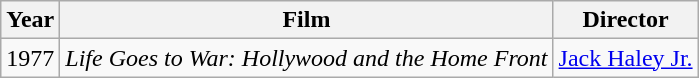<table class="wikitable">
<tr>
<th>Year</th>
<th>Film</th>
<th>Director</th>
</tr>
<tr>
<td>1977</td>
<td><em>Life Goes to War: Hollywood and the Home Front</em></td>
<td><a href='#'>Jack Haley Jr.</a></td>
</tr>
</table>
